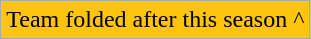<table class="wikitable" style="font-size:100%;line-height:1.1;">
<tr>
<td style="background-color:#FFC40C;">Team folded after this season ^</td>
</tr>
</table>
